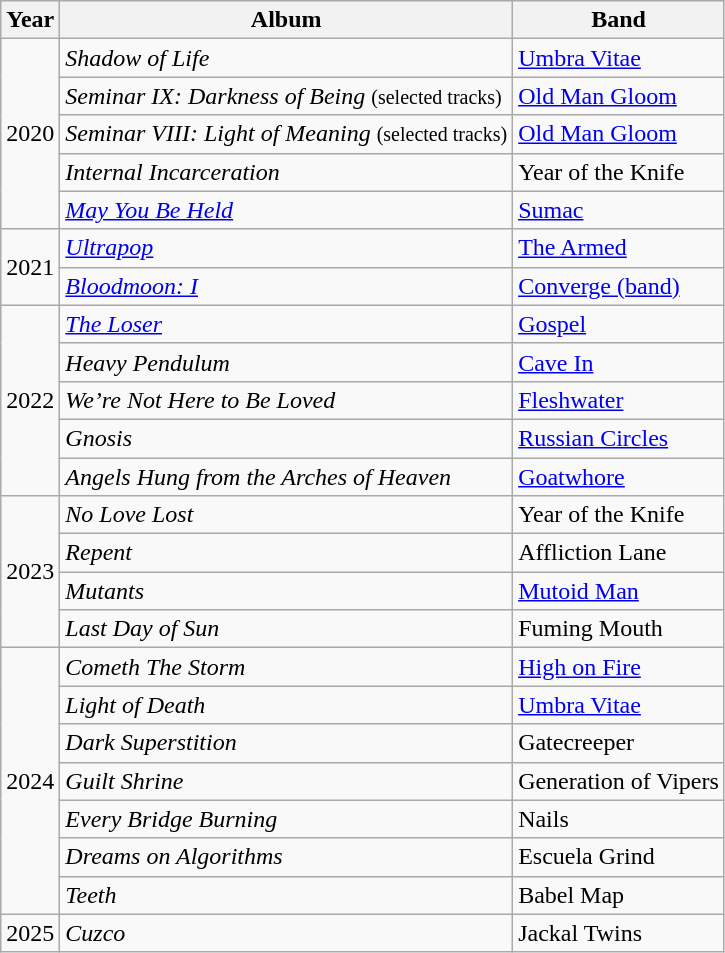<table class="wikitable sortable">
<tr>
<th>Year</th>
<th>Album</th>
<th>Band</th>
</tr>
<tr>
<td rowspan="5">2020</td>
<td><em>Shadow of Life</em></td>
<td><a href='#'>Umbra Vitae</a></td>
</tr>
<tr>
<td><em>Seminar IX: Darkness of Being</em> <small>(selected tracks)</small></td>
<td><a href='#'>Old Man Gloom</a></td>
</tr>
<tr>
<td><em>Seminar VIII: Light of Meaning</em> <small>(selected tracks)</small></td>
<td><a href='#'>Old Man Gloom</a></td>
</tr>
<tr>
<td><em>Internal Incarceration</em></td>
<td>Year of the Knife</td>
</tr>
<tr>
<td><em><a href='#'>May You Be Held</a></em></td>
<td><a href='#'>Sumac</a></td>
</tr>
<tr>
<td rowspan="2">2021</td>
<td><em><a href='#'>Ultrapop</a></em></td>
<td><a href='#'>The Armed</a></td>
</tr>
<tr>
<td><em><a href='#'>Bloodmoon: I</a></em></td>
<td><a href='#'>Converge (band)</a></td>
</tr>
<tr>
<td rowspan="5">2022</td>
<td><em><a href='#'>The Loser</a></em></td>
<td><a href='#'>Gospel</a></td>
</tr>
<tr>
<td><em>Heavy Pendulum</em></td>
<td><a href='#'>Cave In</a></td>
</tr>
<tr>
<td><em>We’re Not Here to Be Loved</em></td>
<td><a href='#'>Fleshwater</a></td>
</tr>
<tr>
<td><em>Gnosis</em></td>
<td><a href='#'>Russian Circles</a></td>
</tr>
<tr>
<td><em>Angels Hung from the Arches of Heaven</em></td>
<td><a href='#'>Goatwhore</a></td>
</tr>
<tr>
<td rowspan="4">2023</td>
<td><em>No Love Lost</em></td>
<td>Year of the Knife</td>
</tr>
<tr>
<td><em>Repent</em></td>
<td>Affliction Lane</td>
</tr>
<tr>
<td><em>Mutants</em></td>
<td><a href='#'>Mutoid Man</a></td>
</tr>
<tr>
<td><em>Last Day of Sun</em></td>
<td>Fuming Mouth</td>
</tr>
<tr>
<td rowspan="7">2024</td>
<td><em>Cometh The Storm</em></td>
<td><a href='#'>High on Fire</a></td>
</tr>
<tr>
<td><em>Light of Death</em></td>
<td><a href='#'>Umbra Vitae</a></td>
</tr>
<tr>
<td><em>Dark Superstition</em></td>
<td>Gatecreeper</td>
</tr>
<tr>
<td><em>Guilt Shrine</em></td>
<td>Generation of Vipers</td>
</tr>
<tr>
<td><em>Every Bridge Burning</em></td>
<td>Nails</td>
</tr>
<tr>
<td><em>Dreams on Algorithms</em></td>
<td>Escuela Grind</td>
</tr>
<tr>
<td><em>Teeth</em></td>
<td>Babel Map</td>
</tr>
<tr>
<td>2025</td>
<td><em>Cuzco</em></td>
<td>Jackal Twins  </td>
</tr>
</table>
